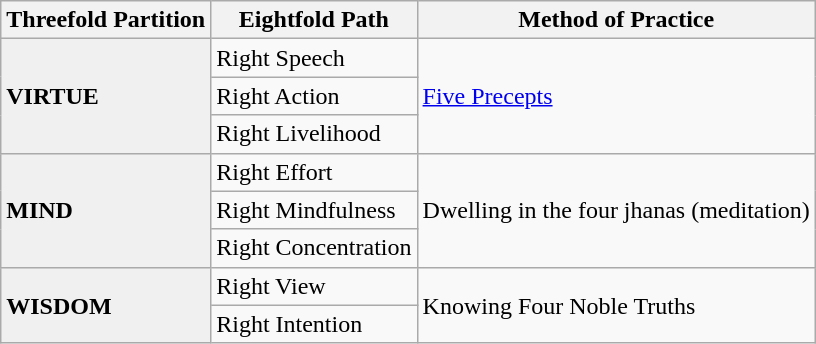<table class="wikitable">
<tr>
<th>Threefold Partition</th>
<th>Eightfold Path</th>
<th>Method of Practice</th>
</tr>
<tr>
<td style="background:#f0f0f0" rowspan="3"><strong>VIRTUE</strong></td>
<td>Right Speech</td>
<td rowspan=3><a href='#'>Five Precepts</a></td>
</tr>
<tr>
<td>Right Action</td>
</tr>
<tr>
<td>Right Livelihood</td>
</tr>
<tr>
<td style="background:#f0f0f0" rowspan="3"><strong>MIND</strong></td>
<td>Right Effort</td>
<td rowspan=3>Dwelling in the four jhanas (meditation)</td>
</tr>
<tr>
<td>Right Mindfulness</td>
</tr>
<tr>
<td>Right Concentration</td>
</tr>
<tr>
<td style="background:#f0f0f0" rowspan="2"><strong>WISDOM</strong></td>
<td>Right View</td>
<td rowspan=2>Knowing Four Noble Truths</td>
</tr>
<tr>
<td>Right Intention</td>
</tr>
</table>
